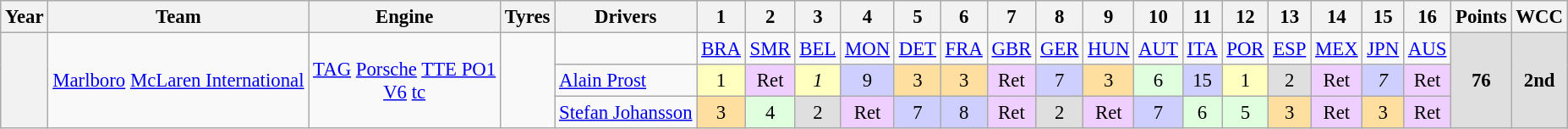<table class="wikitable" style="text-align:center; font-size:95%">
<tr>
<th>Year</th>
<th>Team</th>
<th>Engine</th>
<th>Tyres</th>
<th>Drivers</th>
<th>1</th>
<th>2</th>
<th>3</th>
<th>4</th>
<th>5</th>
<th>6</th>
<th>7</th>
<th>8</th>
<th>9</th>
<th>10</th>
<th>11</th>
<th>12</th>
<th>13</th>
<th>14</th>
<th>15</th>
<th>16</th>
<th>Points</th>
<th>WCC</th>
</tr>
<tr>
<th rowspan="3"></th>
<td rowspan="3"><a href='#'>Marlboro</a> <a href='#'>McLaren International</a></td>
<td rowspan="3"><a href='#'>TAG</a> <a href='#'>Porsche</a> <a href='#'>TTE PO1</a><br><a href='#'>V6</a> <a href='#'>tc</a></td>
<td rowspan="3"></td>
<td></td>
<td><a href='#'>BRA</a></td>
<td><a href='#'>SMR</a></td>
<td><a href='#'>BEL</a></td>
<td><a href='#'>MON</a></td>
<td><a href='#'>DET</a></td>
<td><a href='#'>FRA</a></td>
<td><a href='#'>GBR</a></td>
<td><a href='#'>GER</a></td>
<td><a href='#'>HUN</a></td>
<td><a href='#'>AUT</a></td>
<td><a href='#'>ITA</a></td>
<td><a href='#'>POR</a></td>
<td><a href='#'>ESP</a></td>
<td><a href='#'>MEX</a></td>
<td><a href='#'>JPN</a></td>
<td><a href='#'>AUS</a></td>
<td rowspan="3" style="background:#dfdfdf;"><strong>76</strong></td>
<td rowspan="3" style="background:#dfdfdf;"><strong>2nd</strong></td>
</tr>
<tr>
<td align="left"><a href='#'>Alain Prost</a></td>
<td style="background:#FFFFBF;">1</td>
<td style="background:#efcfff;">Ret</td>
<td style="background:#FFFFBF;"><em>1</em></td>
<td style="background:#CFCFFF;">9</td>
<td style="background:#ffdf9f;">3</td>
<td style="background:#ffdf9f;">3</td>
<td style="background:#efcfff;">Ret</td>
<td style="background:#CFCFFF;">7</td>
<td style="background:#ffdf9f;">3</td>
<td style="background:#DFFFDF;">6</td>
<td style="background:#CFCFFF;">15</td>
<td style="background:#FFFFBF;">1</td>
<td style="background:#DFDFDF;">2</td>
<td style="background:#efcfff;">Ret</td>
<td style="background:#CFCFFF;"><em>7</em></td>
<td style="background:#efcfff;">Ret</td>
</tr>
<tr>
<td align="left"><a href='#'>Stefan Johansson</a></td>
<td style="background:#ffdf9f;">3</td>
<td style="background:#DFFFDF;">4</td>
<td style="background:#DFDFDF;">2</td>
<td style="background:#efcfff;">Ret</td>
<td style="background:#CFCFFF;">7</td>
<td style="background:#CFCFFF;">8</td>
<td style="background:#efcfff;">Ret</td>
<td style="background:#DFDFDF;">2</td>
<td style="background:#efcfff;">Ret</td>
<td style="background:#CFCFFF;">7</td>
<td style="background:#DFFFDF;">6</td>
<td style="background:#DFFFDF;">5</td>
<td style="background:#ffdf9f;">3</td>
<td style="background:#efcfff;">Ret</td>
<td style="background:#ffdf9f;">3</td>
<td style="background:#efcfff;">Ret</td>
</tr>
</table>
